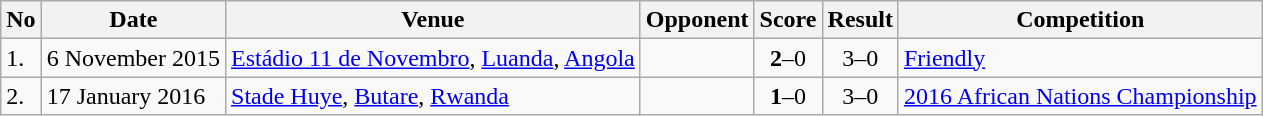<table class="wikitable" style="font-size:100%;">
<tr>
<th>No</th>
<th>Date</th>
<th>Venue</th>
<th>Opponent</th>
<th>Score</th>
<th>Result</th>
<th>Competition</th>
</tr>
<tr>
<td>1.</td>
<td>6 November 2015</td>
<td><a href='#'>Estádio 11 de Novembro</a>, <a href='#'>Luanda</a>, <a href='#'>Angola</a></td>
<td></td>
<td align=center><strong>2</strong>–0</td>
<td align=center>3–0</td>
<td><a href='#'>Friendly</a></td>
</tr>
<tr>
<td>2.</td>
<td>17 January 2016</td>
<td><a href='#'>Stade Huye</a>, <a href='#'>Butare</a>, <a href='#'>Rwanda</a></td>
<td></td>
<td align=center><strong>1</strong>–0</td>
<td align=center>3–0</td>
<td><a href='#'>2016 African Nations Championship</a></td>
</tr>
</table>
